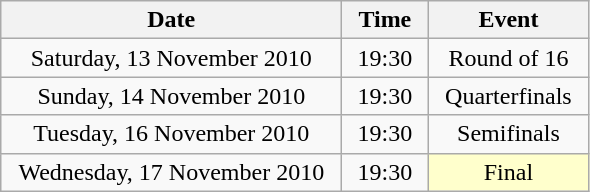<table class = "wikitable" style="text-align:center;">
<tr>
<th width=220>Date</th>
<th width=50>Time</th>
<th width=100>Event</th>
</tr>
<tr>
<td>Saturday, 13 November 2010</td>
<td>19:30</td>
<td>Round of 16</td>
</tr>
<tr>
<td>Sunday, 14 November 2010</td>
<td>19:30</td>
<td>Quarterfinals</td>
</tr>
<tr>
<td>Tuesday, 16 November 2010</td>
<td>19:30</td>
<td>Semifinals</td>
</tr>
<tr>
<td>Wednesday, 17 November 2010</td>
<td>19:30</td>
<td bgcolor=ffffcc>Final</td>
</tr>
</table>
